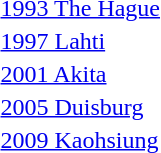<table>
<tr>
<td><a href='#'>1993 The Hague</a></td>
<td></td>
<td></td>
<td></td>
</tr>
<tr>
<td><a href='#'>1997 Lahti</a></td>
<td></td>
<td></td>
<td></td>
</tr>
<tr>
<td><a href='#'>2001 Akita</a></td>
<td></td>
<td></td>
<td></td>
</tr>
<tr>
<td><a href='#'>2005 Duisburg</a></td>
<td></td>
<td></td>
<td></td>
</tr>
<tr>
<td><a href='#'>2009 Kaohsiung</a></td>
<td></td>
<td></td>
<td></td>
</tr>
</table>
